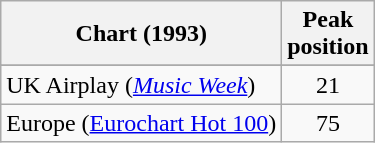<table class="wikitable sortable plainrowheaders">
<tr>
<th align="left">Chart (1993)</th>
<th align="left">Peak<br>position</th>
</tr>
<tr>
</tr>
<tr>
<td>UK Airplay (<em><a href='#'>Music Week</a></em>)</td>
<td align="center">21</td>
</tr>
<tr>
<td>Europe (<a href='#'>Eurochart Hot 100</a>)</td>
<td style="text-align:center;">75</td>
</tr>
</table>
